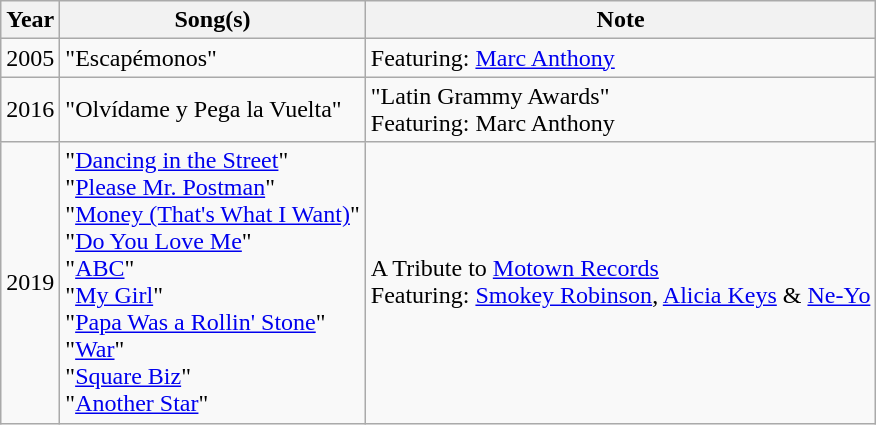<table class="wikitable">
<tr>
<th>Year</th>
<th>Song(s)</th>
<th>Note</th>
</tr>
<tr>
<td>2005</td>
<td>"Escapémonos"</td>
<td>Featuring: <a href='#'>Marc Anthony</a></td>
</tr>
<tr>
<td>2016</td>
<td>"Olvídame y Pega la Vuelta"</td>
<td>"Latin Grammy Awards"<br>Featuring: Marc Anthony</td>
</tr>
<tr>
<td>2019</td>
<td>"<a href='#'>Dancing in the Street</a>"<br>"<a href='#'>Please Mr. Postman</a>"<br>"<a href='#'>Money (That's What I Want)</a>"<br>"<a href='#'>Do You Love Me</a>"<br>"<a href='#'>ABC</a>"<br>"<a href='#'>My Girl</a>"<br>"<a href='#'>Papa Was a Rollin' Stone</a>"<br>"<a href='#'>War</a>"<br>"<a href='#'>Square Biz</a>"<br>"<a href='#'>Another Star</a>"</td>
<td>A Tribute to <a href='#'>Motown Records</a><br>Featuring: <a href='#'>Smokey Robinson</a>, <a href='#'>Alicia Keys</a> & <a href='#'>Ne-Yo</a></td>
</tr>
</table>
